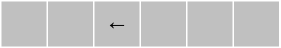<table border="0" cellpadding="0" cellspacing="1" style="text-align:center; background-color: white; color: black;">
<tr style="height:30px; background-color: silver;">
<td style="width:30px;"> </td>
<td style="width:30px;"></td>
<td style="width:30px;">←</td>
<td style="width:30px;"></td>
<td style="width:30px;"></td>
<td style="width:30px;"> </td>
</tr>
</table>
